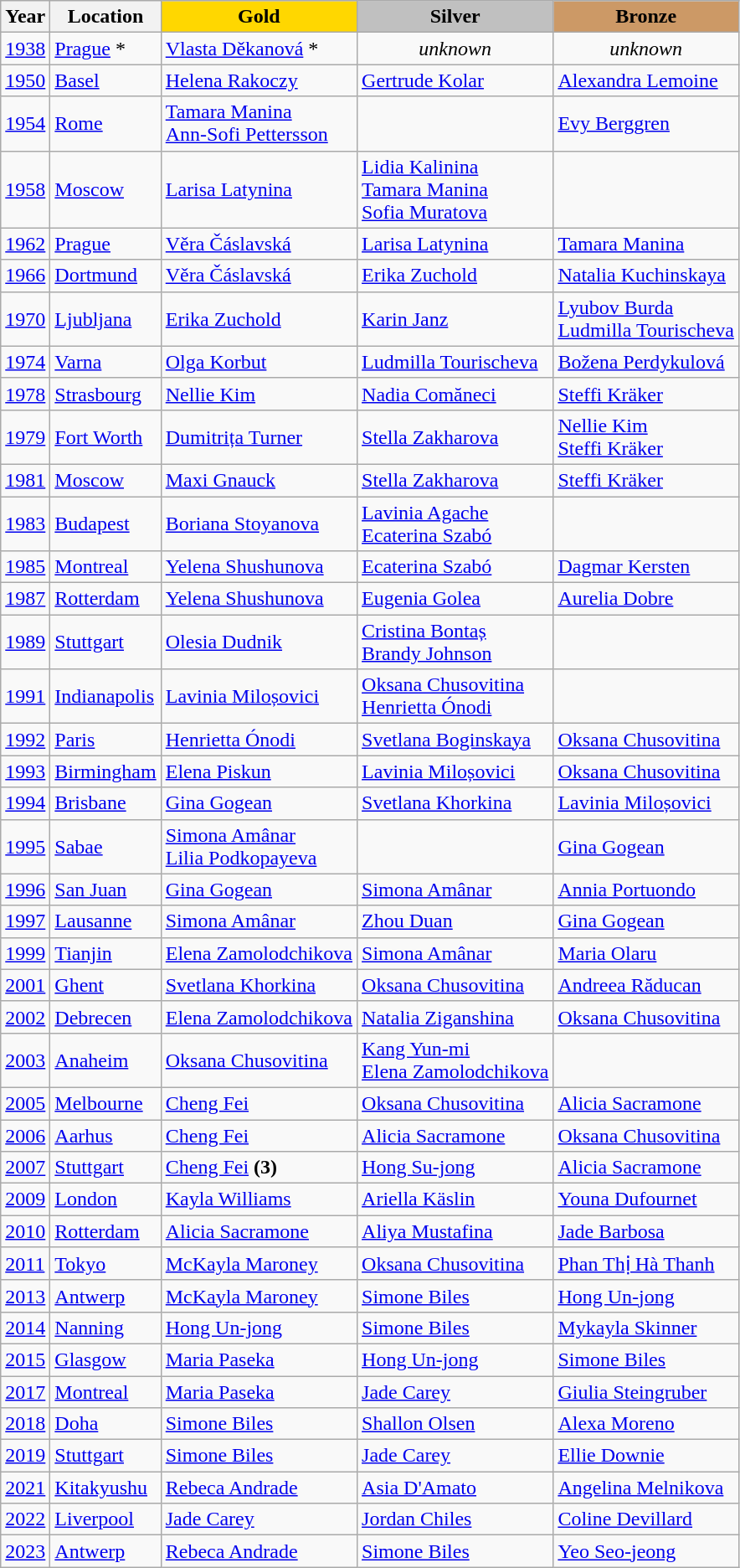<table class="wikitable">
<tr>
<th>Year</th>
<th>Location</th>
<th style="background-color:gold;">Gold</th>
<th style="background-color:silver;">Silver</th>
<th style="background-color:#cc9966;">Bronze</th>
</tr>
<tr>
<td><a href='#'>1938</a></td>
<td> <a href='#'>Prague</a> *</td>
<td> <a href='#'>Vlasta Děkanová</a> *</td>
<td align="center"><em>unknown</em></td>
<td align="center"><em>unknown</em></td>
</tr>
<tr>
<td><a href='#'>1950</a></td>
<td> <a href='#'>Basel</a></td>
<td> <a href='#'>Helena Rakoczy</a></td>
<td> <a href='#'>Gertrude Kolar</a></td>
<td> <a href='#'>Alexandra Lemoine</a></td>
</tr>
<tr>
<td><a href='#'>1954</a></td>
<td> <a href='#'>Rome</a></td>
<td> <a href='#'>Tamara Manina</a> <br>  <a href='#'>Ann-Sofi Pettersson</a></td>
<td></td>
<td> <a href='#'>Evy Berggren</a></td>
</tr>
<tr>
<td><a href='#'>1958</a></td>
<td> <a href='#'>Moscow</a></td>
<td> <a href='#'>Larisa Latynina</a></td>
<td> <a href='#'>Lidia Kalinina</a> <br>  <a href='#'>Tamara Manina</a> <br>  <a href='#'>Sofia Muratova</a></td>
<td></td>
</tr>
<tr>
<td><a href='#'>1962</a></td>
<td> <a href='#'>Prague</a></td>
<td> <a href='#'>Věra Čáslavská</a></td>
<td> <a href='#'>Larisa Latynina</a></td>
<td> <a href='#'>Tamara Manina</a></td>
</tr>
<tr>
<td><a href='#'>1966</a></td>
<td> <a href='#'>Dortmund</a></td>
<td> <a href='#'>Věra Čáslavská</a></td>
<td> <a href='#'>Erika Zuchold</a></td>
<td> <a href='#'>Natalia Kuchinskaya</a></td>
</tr>
<tr>
<td><a href='#'>1970</a></td>
<td> <a href='#'>Ljubljana</a></td>
<td> <a href='#'>Erika Zuchold</a></td>
<td> <a href='#'>Karin Janz</a></td>
<td> <a href='#'>Lyubov Burda</a> <br>  <a href='#'>Ludmilla Tourischeva</a></td>
</tr>
<tr>
<td><a href='#'>1974</a></td>
<td> <a href='#'>Varna</a></td>
<td> <a href='#'>Olga Korbut</a></td>
<td> <a href='#'>Ludmilla Tourischeva</a></td>
<td> <a href='#'>Božena Perdykulová</a></td>
</tr>
<tr>
<td><a href='#'>1978</a></td>
<td> <a href='#'>Strasbourg</a></td>
<td> <a href='#'>Nellie Kim</a></td>
<td> <a href='#'>Nadia Comăneci</a></td>
<td> <a href='#'>Steffi Kräker</a></td>
</tr>
<tr>
<td><a href='#'>1979</a></td>
<td> <a href='#'>Fort Worth</a></td>
<td> <a href='#'>Dumitrița Turner</a></td>
<td> <a href='#'>Stella Zakharova</a></td>
<td> <a href='#'>Nellie Kim</a> <br>  <a href='#'>Steffi Kräker</a></td>
</tr>
<tr>
<td><a href='#'>1981</a></td>
<td> <a href='#'>Moscow</a></td>
<td> <a href='#'>Maxi Gnauck</a></td>
<td> <a href='#'>Stella Zakharova</a></td>
<td> <a href='#'>Steffi Kräker</a></td>
</tr>
<tr>
<td><a href='#'>1983</a></td>
<td> <a href='#'>Budapest</a></td>
<td> <a href='#'>Boriana Stoyanova</a></td>
<td> <a href='#'>Lavinia Agache</a> <br>  <a href='#'>Ecaterina Szabó</a></td>
<td></td>
</tr>
<tr>
<td><a href='#'>1985</a></td>
<td> <a href='#'>Montreal</a></td>
<td> <a href='#'>Yelena Shushunova</a></td>
<td> <a href='#'>Ecaterina Szabó</a></td>
<td> <a href='#'>Dagmar Kersten</a></td>
</tr>
<tr>
<td><a href='#'>1987</a></td>
<td> <a href='#'>Rotterdam</a></td>
<td> <a href='#'>Yelena Shushunova</a></td>
<td> <a href='#'>Eugenia Golea</a></td>
<td> <a href='#'>Aurelia Dobre</a></td>
</tr>
<tr>
<td><a href='#'>1989</a></td>
<td> <a href='#'>Stuttgart</a></td>
<td> <a href='#'>Olesia Dudnik</a></td>
<td> <a href='#'>Cristina Bontaș</a> <br>  <a href='#'>Brandy Johnson</a></td>
<td></td>
</tr>
<tr>
<td><a href='#'>1991</a></td>
<td> <a href='#'>Indianapolis</a></td>
<td> <a href='#'>Lavinia Miloșovici</a></td>
<td> <a href='#'>Oksana Chusovitina</a> <br>  <a href='#'>Henrietta Ónodi</a></td>
<td></td>
</tr>
<tr>
<td><a href='#'>1992</a></td>
<td> <a href='#'>Paris</a></td>
<td> <a href='#'>Henrietta Ónodi</a></td>
<td> <a href='#'>Svetlana Boginskaya</a></td>
<td> <a href='#'>Oksana Chusovitina</a></td>
</tr>
<tr>
<td><a href='#'>1993</a></td>
<td> <a href='#'>Birmingham</a></td>
<td> <a href='#'>Elena Piskun</a></td>
<td> <a href='#'>Lavinia Miloșovici</a></td>
<td> <a href='#'>Oksana Chusovitina</a></td>
</tr>
<tr>
<td><a href='#'>1994</a></td>
<td> <a href='#'>Brisbane</a></td>
<td> <a href='#'>Gina Gogean</a></td>
<td> <a href='#'>Svetlana Khorkina</a></td>
<td> <a href='#'>Lavinia Miloșovici</a></td>
</tr>
<tr>
<td><a href='#'>1995</a></td>
<td> <a href='#'>Sabae</a></td>
<td> <a href='#'>Simona Amânar</a> <br>  <a href='#'>Lilia Podkopayeva</a></td>
<td></td>
<td> <a href='#'>Gina Gogean</a></td>
</tr>
<tr>
<td><a href='#'>1996</a></td>
<td> <a href='#'>San Juan</a></td>
<td> <a href='#'>Gina Gogean</a></td>
<td> <a href='#'>Simona Amânar</a></td>
<td> <a href='#'>Annia Portuondo</a></td>
</tr>
<tr>
<td><a href='#'>1997</a></td>
<td> <a href='#'>Lausanne</a></td>
<td> <a href='#'>Simona Amânar</a></td>
<td> <a href='#'>Zhou Duan</a></td>
<td> <a href='#'>Gina Gogean</a></td>
</tr>
<tr>
<td><a href='#'>1999</a></td>
<td> <a href='#'>Tianjin</a></td>
<td> <a href='#'>Elena Zamolodchikova</a></td>
<td> <a href='#'>Simona Amânar</a></td>
<td> <a href='#'>Maria Olaru</a></td>
</tr>
<tr>
<td><a href='#'>2001</a></td>
<td> <a href='#'>Ghent</a></td>
<td> <a href='#'>Svetlana Khorkina</a></td>
<td> <a href='#'>Oksana Chusovitina</a></td>
<td> <a href='#'>Andreea Răducan</a></td>
</tr>
<tr>
<td><a href='#'>2002</a></td>
<td> <a href='#'>Debrecen</a></td>
<td> <a href='#'>Elena Zamolodchikova</a></td>
<td> <a href='#'>Natalia Ziganshina</a></td>
<td> <a href='#'>Oksana Chusovitina</a></td>
</tr>
<tr>
<td><a href='#'>2003</a></td>
<td> <a href='#'>Anaheim</a></td>
<td> <a href='#'>Oksana Chusovitina</a></td>
<td> <a href='#'>Kang Yun-mi</a> <br>  <a href='#'>Elena Zamolodchikova</a></td>
<td></td>
</tr>
<tr>
<td><a href='#'>2005</a></td>
<td> <a href='#'>Melbourne</a></td>
<td> <a href='#'>Cheng Fei</a></td>
<td> <a href='#'>Oksana Chusovitina</a></td>
<td> <a href='#'>Alicia Sacramone</a></td>
</tr>
<tr>
<td><a href='#'>2006</a></td>
<td> <a href='#'>Aarhus</a></td>
<td> <a href='#'>Cheng Fei</a></td>
<td> <a href='#'>Alicia Sacramone</a></td>
<td> <a href='#'>Oksana Chusovitina</a></td>
</tr>
<tr>
<td><a href='#'>2007</a></td>
<td> <a href='#'>Stuttgart</a></td>
<td> <a href='#'>Cheng Fei</a> <strong>(3)</strong></td>
<td> <a href='#'>Hong Su-jong</a></td>
<td> <a href='#'>Alicia Sacramone</a></td>
</tr>
<tr>
<td><a href='#'>2009</a></td>
<td> <a href='#'>London</a></td>
<td> <a href='#'>Kayla Williams</a></td>
<td> <a href='#'>Ariella Käslin</a></td>
<td> <a href='#'>Youna Dufournet</a></td>
</tr>
<tr>
<td><a href='#'>2010</a></td>
<td> <a href='#'>Rotterdam</a></td>
<td> <a href='#'>Alicia Sacramone</a></td>
<td> <a href='#'>Aliya Mustafina</a></td>
<td> <a href='#'>Jade Barbosa</a></td>
</tr>
<tr>
<td><a href='#'>2011</a></td>
<td> <a href='#'>Tokyo</a></td>
<td> <a href='#'>McKayla Maroney</a></td>
<td> <a href='#'>Oksana Chusovitina</a></td>
<td> <a href='#'>Phan Thị Hà Thanh</a></td>
</tr>
<tr>
<td><a href='#'>2013</a></td>
<td> <a href='#'>Antwerp</a></td>
<td> <a href='#'>McKayla Maroney</a></td>
<td> <a href='#'>Simone Biles</a></td>
<td> <a href='#'>Hong Un-jong</a></td>
</tr>
<tr>
<td><a href='#'>2014</a></td>
<td> <a href='#'>Nanning</a></td>
<td> <a href='#'>Hong Un-jong</a></td>
<td> <a href='#'>Simone Biles</a></td>
<td> <a href='#'>Mykayla Skinner</a></td>
</tr>
<tr>
<td><a href='#'>2015</a></td>
<td> <a href='#'>Glasgow</a></td>
<td> <a href='#'>Maria Paseka</a></td>
<td> <a href='#'>Hong Un-jong</a></td>
<td> <a href='#'>Simone Biles</a></td>
</tr>
<tr>
<td><a href='#'>2017</a></td>
<td> <a href='#'>Montreal</a></td>
<td> <a href='#'>Maria Paseka</a></td>
<td> <a href='#'>Jade Carey</a></td>
<td> <a href='#'>Giulia Steingruber</a></td>
</tr>
<tr>
<td><a href='#'>2018</a></td>
<td> <a href='#'>Doha</a></td>
<td> <a href='#'>Simone Biles</a></td>
<td> <a href='#'>Shallon Olsen</a></td>
<td> <a href='#'>Alexa Moreno</a></td>
</tr>
<tr>
<td><a href='#'>2019</a></td>
<td> <a href='#'>Stuttgart</a></td>
<td> <a href='#'>Simone Biles</a></td>
<td> <a href='#'>Jade Carey</a></td>
<td> <a href='#'>Ellie Downie</a></td>
</tr>
<tr>
<td><a href='#'>2021</a></td>
<td> <a href='#'>Kitakyushu</a></td>
<td> <a href='#'>Rebeca Andrade</a></td>
<td> <a href='#'>Asia D'Amato</a></td>
<td> <a href='#'>Angelina Melnikova</a></td>
</tr>
<tr>
<td><a href='#'>2022</a></td>
<td> <a href='#'>Liverpool</a></td>
<td> <a href='#'>Jade Carey</a></td>
<td> <a href='#'>Jordan Chiles</a></td>
<td> <a href='#'>Coline Devillard</a></td>
</tr>
<tr>
<td><a href='#'>2023</a></td>
<td> <a href='#'>Antwerp</a></td>
<td> <a href='#'>Rebeca Andrade</a></td>
<td> <a href='#'>Simone Biles</a></td>
<td> <a href='#'>Yeo Seo-jeong</a></td>
</tr>
</table>
